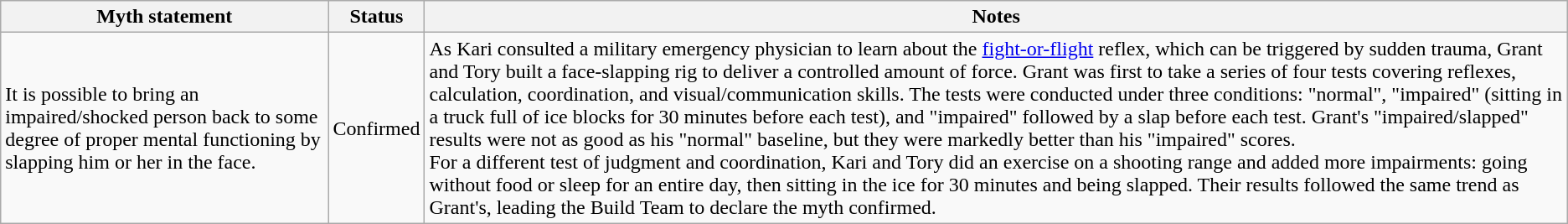<table class="wikitable plainrowheaders">
<tr>
<th>Myth statement</th>
<th>Status</th>
<th>Notes</th>
</tr>
<tr>
<td>It is possible to bring an impaired/shocked person back to some degree of proper mental functioning by slapping him or her in the face.</td>
<td><span>Confirmed</span></td>
<td>As Kari consulted a military emergency physician to learn about the <a href='#'>fight-or-flight</a> reflex, which can be triggered by sudden trauma, Grant and Tory built a face-slapping rig to deliver a controlled amount of force. Grant was first to take a series of four tests covering reflexes, calculation, coordination, and visual/communication skills. The tests were conducted under three conditions: "normal", "impaired" (sitting in a truck full of ice blocks for 30 minutes before each test), and "impaired" followed by a slap before each test. Grant's "impaired/slapped" results were not as good as his "normal" baseline, but they were markedly better than his "impaired" scores.<br>For a different test of judgment and coordination, Kari and Tory did an exercise on a shooting range and added more impairments: going without food or sleep for an entire day, then sitting in the ice for 30 minutes and being slapped. Their results followed the same trend as Grant's, leading the Build Team to declare the myth confirmed.</td>
</tr>
</table>
